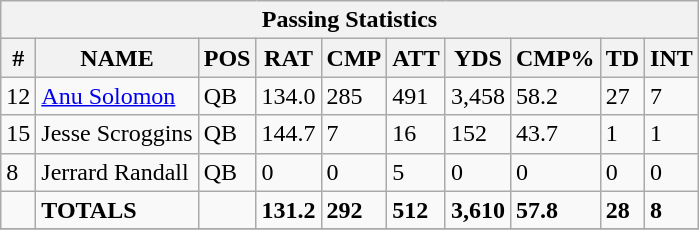<table class="wikitable sortable collapsible collapsed">
<tr>
<th colspan="10">Passing Statistics</th>
</tr>
<tr>
<th>#</th>
<th>NAME</th>
<th>POS</th>
<th>RAT</th>
<th>CMP</th>
<th>ATT</th>
<th>YDS</th>
<th>CMP%</th>
<th>TD</th>
<th>INT</th>
</tr>
<tr>
<td>12</td>
<td><a href='#'>Anu Solomon</a></td>
<td>QB</td>
<td>134.0</td>
<td>285</td>
<td>491</td>
<td>3,458</td>
<td>58.2</td>
<td>27</td>
<td>7</td>
</tr>
<tr>
<td>15</td>
<td>Jesse Scroggins</td>
<td>QB</td>
<td>144.7</td>
<td>7</td>
<td>16</td>
<td>152</td>
<td>43.7</td>
<td>1</td>
<td>1</td>
</tr>
<tr>
<td>8</td>
<td>Jerrard Randall</td>
<td>QB</td>
<td>0</td>
<td>0</td>
<td>5</td>
<td>0</td>
<td>0</td>
<td>0</td>
<td>0</td>
</tr>
<tr>
<td></td>
<td><strong>TOTALS</strong></td>
<td></td>
<td><strong>131.2</strong></td>
<td><strong>292</strong></td>
<td><strong>512</strong></td>
<td><strong>3,610</strong></td>
<td><strong>57.8</strong></td>
<td><strong>28</strong></td>
<td><strong>8</strong></td>
</tr>
<tr>
</tr>
</table>
